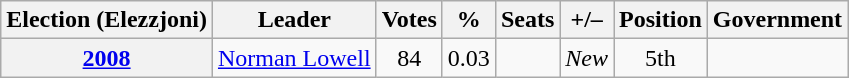<table class="wikitable" style="text-align:center">
<tr>
<th>Election (Elezzjoni)</th>
<th>Leader</th>
<th>Votes</th>
<th>%</th>
<th>Seats</th>
<th>+/–</th>
<th>Position</th>
<th>Government</th>
</tr>
<tr>
<th><a href='#'>2008</a></th>
<td><a href='#'>Norman Lowell</a></td>
<td>84</td>
<td>0.03</td>
<td></td>
<td><em>New</em></td>
<td>5th</td>
<td></td>
</tr>
</table>
